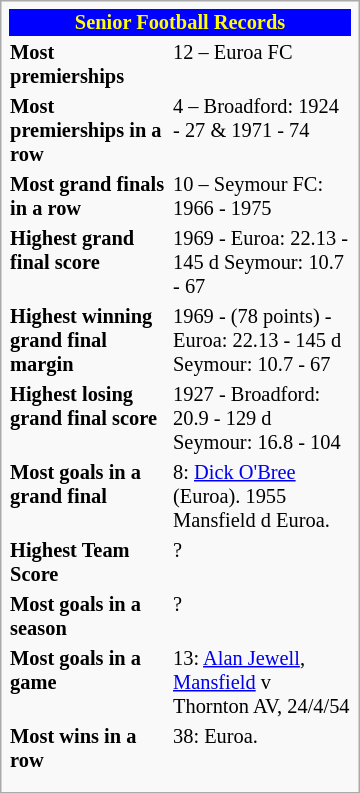<table class="infobox" style="width:240px; font-size: 85%;">
<tr>
<th colspan="2" style="background:blue; color:yellow; text-align:center;"><strong>Senior Football Records</strong></th>
</tr>
<tr style="vertical-align: top;">
<td><strong>Most premierships</strong></td>
<td>12 –  Euroa FC</td>
</tr>
<tr>
<td><strong>Most premierships in a row</strong></td>
<td>4 – Broadford: 1924 - 27 & 1971 - 74</td>
</tr>
<tr>
<td><strong>Most grand finals in a row</strong></td>
<td>10 – Seymour FC: 1966 - 1975</td>
</tr>
<tr>
<td><strong>Highest grand final score</strong></td>
<td>1969 - Euroa: 22.13 - 145 d Seymour: 10.7 - 67</td>
</tr>
<tr>
<td><strong>Highest winning grand final margin</strong></td>
<td>1969 - (78 points) - Euroa: 22.13 - 145 d Seymour: 10.7 - 67</td>
</tr>
<tr>
<td><strong>Highest losing grand final score</strong></td>
<td>1927 - Broadford: 20.9 - 129 d Seymour: 16.8 - 104</td>
</tr>
<tr>
<td><strong>Most goals in a grand final</strong></td>
<td>8: <a href='#'>Dick O'Bree</a> (Euroa). 1955 Mansfield d Euroa.</td>
</tr>
<tr>
<td><strong>Highest Team Score</strong></td>
<td>?</td>
</tr>
<tr>
<td><strong>Most goals in a season</strong></td>
<td>?</td>
</tr>
<tr>
<td><strong>Most goals in a game</strong></td>
<td>13: <a href='#'>Alan Jewell</a>, <a href='#'>Mansfield</a> v Thornton AV, 24/4/54</td>
</tr>
<tr>
<td><strong>Most wins in a row</strong></td>
<td>38: Euroa.</td>
</tr>
<tr>
</tr>
<tr style="vertical-align: top;"jnh>
<td></td>
</tr>
<tr>
</tr>
</table>
